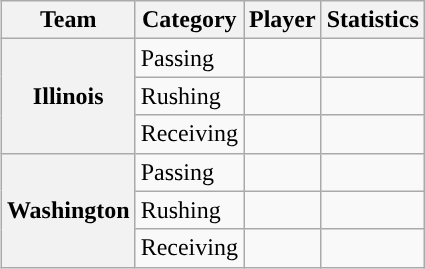<table class="wikitable" style="float:right">
<tr>
<th>Team</th>
<th>Category</th>
<th>Player</th>
<th>Statistics</th>
</tr>
<tr>
<th rowspan=3>Illinois</th>
<td>Passing</td>
<td></td>
<td></td>
</tr>
<tr>
<td>Rushing</td>
<td></td>
<td></td>
</tr>
<tr>
<td>Receiving</td>
<td></td>
<td></td>
</tr>
<tr>
<th rowspan=3>Washington</th>
<td>Passing</td>
<td></td>
<td></td>
</tr>
<tr>
<td>Rushing</td>
<td></td>
<td></td>
</tr>
<tr>
<td>Receiving</td>
<td></td>
<td></td>
</tr>
</table>
